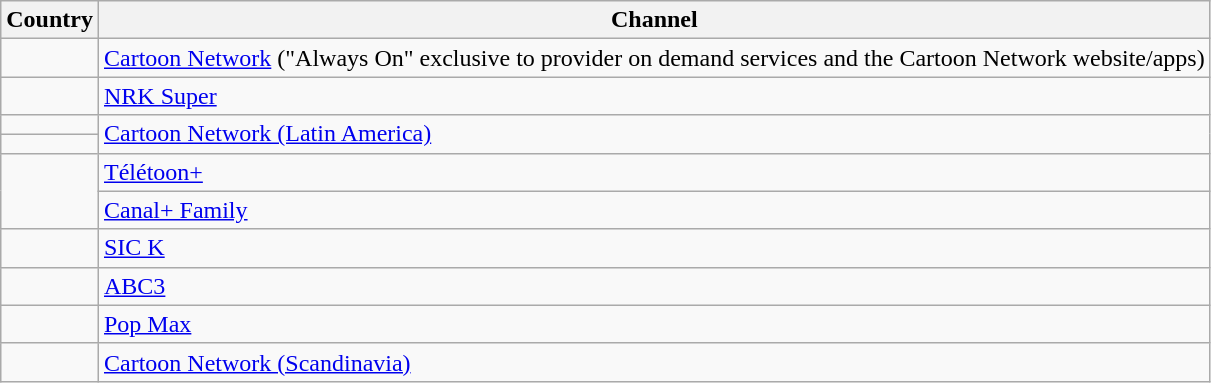<table class=wikitable>
<tr>
<th>Country</th>
<th>Channel</th>
</tr>
<tr>
<td></td>
<td><a href='#'>Cartoon Network</a> ("Always On" exclusive to provider on demand services and the Cartoon Network website/apps)</td>
</tr>
<tr>
<td></td>
<td><a href='#'>NRK Super</a></td>
</tr>
<tr>
<td></td>
<td rowspan="2"><a href='#'>Cartoon Network (Latin America)</a></td>
</tr>
<tr>
<td></td>
</tr>
<tr>
<td rowspan="2"></td>
<td><a href='#'>Télétoon+</a></td>
</tr>
<tr>
<td><a href='#'>Canal+ Family</a></td>
</tr>
<tr>
<td></td>
<td><a href='#'>SIC K</a></td>
</tr>
<tr>
<td></td>
<td><a href='#'>ABC3</a></td>
</tr>
<tr>
<td></td>
<td><a href='#'>Pop Max</a></td>
</tr>
<tr>
<td></td>
<td><a href='#'>Cartoon Network (Scandinavia)</a></td>
</tr>
</table>
